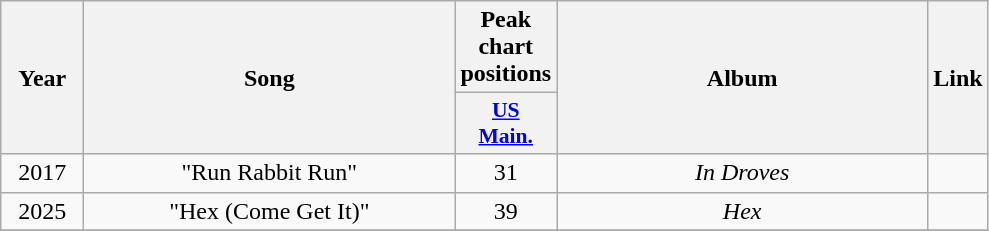<table class="wikitable plainrowheaders" style="text-align:center;">
<tr>
<th scope="col" style="width:3em;" rowspan="2">Year</th>
<th scope="col" rowspan="2" style="width:15em;">Song</th>
<th scope="col" colspan="1">Peak chart positions</th>
<th scope="col" rowspan="2" style="width:15em;">Album</th>
<th scope="col" rowspan="2">Link</th>
</tr>
<tr>
<th scope="col" style="width:3em;font-size:90%;"><a href='#'>US<br>Main.</a></th>
</tr>
<tr>
<td>2017</td>
<td>"Run Rabbit Run"</td>
<td>31</td>
<td><em>In Droves</em></td>
<td></td>
</tr>
<tr>
<td>2025</td>
<td>"Hex (Come Get It)"</td>
<td>39</td>
<td><em>Hex</em></td>
<td></td>
</tr>
<tr>
</tr>
</table>
